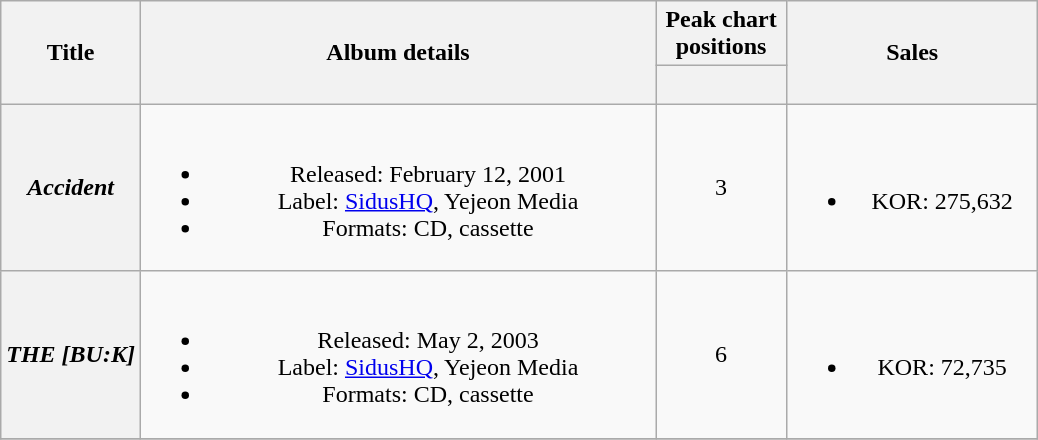<table class="wikitable plainrowheaders" style="text-align:center;">
<tr>
<th rowspan="2">Title</th>
<th rowspan="2" style="width:21em;">Album details</th>
<th scope="col" style="width:5em">Peak chart positions</th>
<th rowspan="2" style="width:10em;">Sales</th>
</tr>
<tr>
<th><br></th>
</tr>
<tr>
<th scope="row"><em>Accident</em></th>
<td><br><ul><li>Released: February 12, 2001</li><li>Label: <a href='#'>SidusHQ</a>, Yejeon Media</li><li>Formats: CD, cassette</li></ul></td>
<td>3</td>
<td><br><ul><li>KOR: 275,632</li></ul></td>
</tr>
<tr>
<th scope="row"><em>THE [BU:K]</em></th>
<td><br><ul><li>Released: May 2, 2003</li><li>Label: <a href='#'>SidusHQ</a>, Yejeon Media</li><li>Formats: CD, cassette</li></ul></td>
<td>6</td>
<td><br><ul><li>KOR: 72,735</li></ul></td>
</tr>
<tr>
</tr>
</table>
